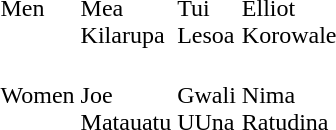<table>
<tr>
<td>Men</td>
<td><br>Mea<br>Kilarupa</td>
<td><br>Tui<br>Lesoa</td>
<td><br>Elliot<br>Korowale</td>
</tr>
<tr>
<td>Women</td>
<td><br>Joe<br>Matauatu</td>
<td><br>Gwali<br>UUna</td>
<td><br>Nima<br>Ratudina</td>
</tr>
</table>
